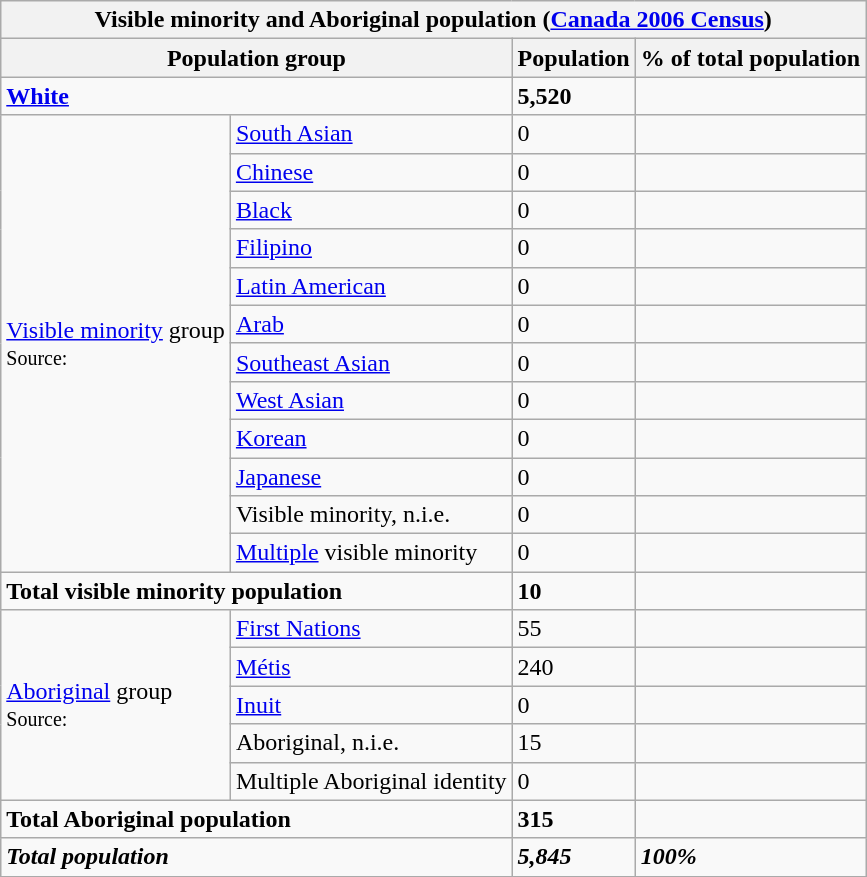<table class="wikitable">
<tr>
<th colspan=4>Visible minority and Aboriginal population (<a href='#'>Canada 2006 Census</a>)</th>
</tr>
<tr>
<th colspan=2>Population group</th>
<th>Population</th>
<th>% of total population</th>
</tr>
<tr>
<td colspan=2><strong><a href='#'>White</a></strong></td>
<td><strong>5,520</strong></td>
<td><strong></strong></td>
</tr>
<tr>
<td rowspan=12><a href='#'>Visible minority</a> group<br><small>Source:</small></td>
<td><a href='#'>South Asian</a></td>
<td>0</td>
<td></td>
</tr>
<tr>
<td><a href='#'>Chinese</a></td>
<td>0</td>
<td></td>
</tr>
<tr>
<td><a href='#'>Black</a></td>
<td>0</td>
<td></td>
</tr>
<tr>
<td><a href='#'>Filipino</a></td>
<td>0</td>
<td></td>
</tr>
<tr>
<td><a href='#'>Latin American</a></td>
<td>0</td>
<td></td>
</tr>
<tr>
<td><a href='#'>Arab</a></td>
<td>0</td>
<td></td>
</tr>
<tr>
<td><a href='#'>Southeast Asian</a></td>
<td>0</td>
<td></td>
</tr>
<tr>
<td><a href='#'>West Asian</a></td>
<td>0</td>
<td></td>
</tr>
<tr>
<td><a href='#'>Korean</a></td>
<td>0</td>
<td></td>
</tr>
<tr>
<td><a href='#'>Japanese</a></td>
<td>0</td>
<td></td>
</tr>
<tr>
<td>Visible minority, n.i.e.</td>
<td>0</td>
<td></td>
</tr>
<tr>
<td><a href='#'>Multiple</a> visible minority</td>
<td>0</td>
<td></td>
</tr>
<tr>
<td colspan=2><strong>Total visible minority population</strong></td>
<td><strong>10</strong></td>
<td><strong></strong></td>
</tr>
<tr>
<td rowspan=5><a href='#'>Aboriginal</a> group<br><small>Source:</small></td>
<td><a href='#'>First Nations</a></td>
<td>55</td>
<td></td>
</tr>
<tr>
<td><a href='#'>Métis</a></td>
<td>240</td>
<td></td>
</tr>
<tr>
<td><a href='#'>Inuit</a></td>
<td>0</td>
<td></td>
</tr>
<tr>
<td>Aboriginal, n.i.e.</td>
<td>15</td>
<td></td>
</tr>
<tr>
<td>Multiple Aboriginal identity</td>
<td>0</td>
<td></td>
</tr>
<tr>
<td colspan=2><strong>Total Aboriginal population</strong></td>
<td><strong>315</strong></td>
<td><strong></strong></td>
</tr>
<tr>
<td colspan=2><strong><em>Total population</em></strong></td>
<td><strong><em>5,845</em></strong></td>
<td><strong><em>100%</em></strong></td>
</tr>
</table>
